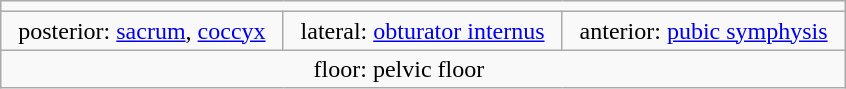<table class="wikitable">
<tr>
<td colspan=3></td>
</tr>
<tr>
<td>  posterior: <a href='#'>sacrum</a>, <a href='#'>coccyx</a>  </td>
<td>  lateral: <a href='#'>obturator internus</a>  </td>
<td>  anterior: <a href='#'>pubic symphysis</a>  </td>
</tr>
<tr>
<td colspan=3 style="text-align:center;">floor: pelvic floor           </td>
</tr>
</table>
